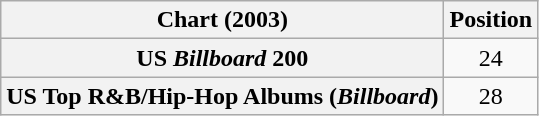<table class="wikitable sortable plainrowheaders">
<tr>
<th>Chart (2003)</th>
<th>Position</th>
</tr>
<tr>
<th scope="row">US <em>Billboard</em> 200</th>
<td style="text-align:center;">24</td>
</tr>
<tr>
<th scope="row">US Top R&B/Hip-Hop Albums (<em>Billboard</em>)</th>
<td style="text-align:center;">28</td>
</tr>
</table>
